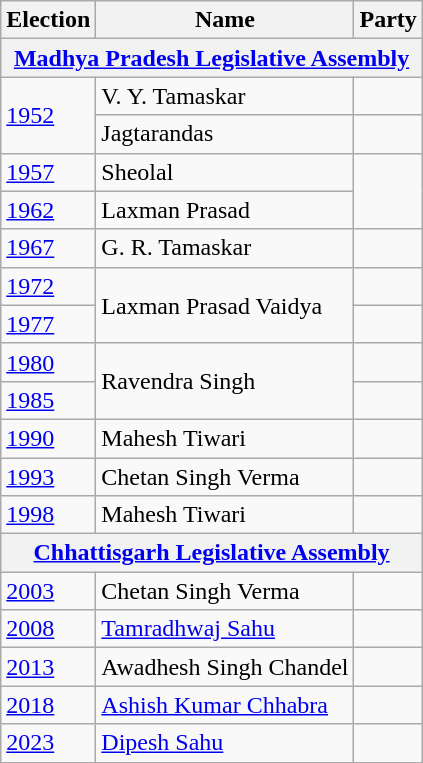<table class="wikitable sortable">
<tr>
<th>Election</th>
<th>Name</th>
<th colspan="2">Party</th>
</tr>
<tr>
<th colspan=4><a href='#'>Madhya Pradesh Legislative Assembly</a></th>
</tr>
<tr>
<td rowspan="2"><a href='#'>1952</a></td>
<td>V. Y. Tamaskar</td>
<td></td>
</tr>
<tr>
<td>Jagtarandas</td>
<td></td>
</tr>
<tr>
<td rowspan="2"><a href='#'>1957</a></td>
<td>Sheolal</td>
</tr>
<tr>
<td rowspan="2">Laxman Prasad</td>
</tr>
<tr>
<td><a href='#'>1962</a></td>
</tr>
<tr>
<td><a href='#'>1967</a></td>
<td>G. R. Tamaskar</td>
<td></td>
</tr>
<tr>
<td><a href='#'>1972</a></td>
<td rowspan="2">Laxman Prasad Vaidya</td>
<td></td>
</tr>
<tr>
<td><a href='#'>1977</a></td>
</tr>
<tr>
<td><a href='#'>1980</a></td>
<td rowspan="2">Ravendra Singh</td>
<td></td>
</tr>
<tr>
<td><a href='#'>1985</a></td>
<td></td>
</tr>
<tr>
<td><a href='#'>1990</a></td>
<td>Mahesh Tiwari</td>
<td></td>
</tr>
<tr>
<td><a href='#'>1993</a></td>
<td>Chetan Singh Verma</td>
<td></td>
</tr>
<tr>
<td><a href='#'>1998</a></td>
<td>Mahesh Tiwari</td>
<td></td>
</tr>
<tr>
<th colspan=4><a href='#'>Chhattisgarh Legislative Assembly</a></th>
</tr>
<tr>
<td><a href='#'>2003</a></td>
<td>Chetan Singh Verma</td>
<td></td>
</tr>
<tr>
<td><a href='#'>2008</a></td>
<td><a href='#'>Tamradhwaj Sahu</a></td>
</tr>
<tr>
<td><a href='#'>2013</a></td>
<td>Awadhesh Singh Chandel</td>
<td></td>
</tr>
<tr>
<td><a href='#'>2018</a></td>
<td><a href='#'>Ashish Kumar Chhabra</a></td>
<td></td>
</tr>
<tr>
<td><a href='#'>2023</a></td>
<td><a href='#'>Dipesh Sahu</a></td>
<td></td>
</tr>
</table>
